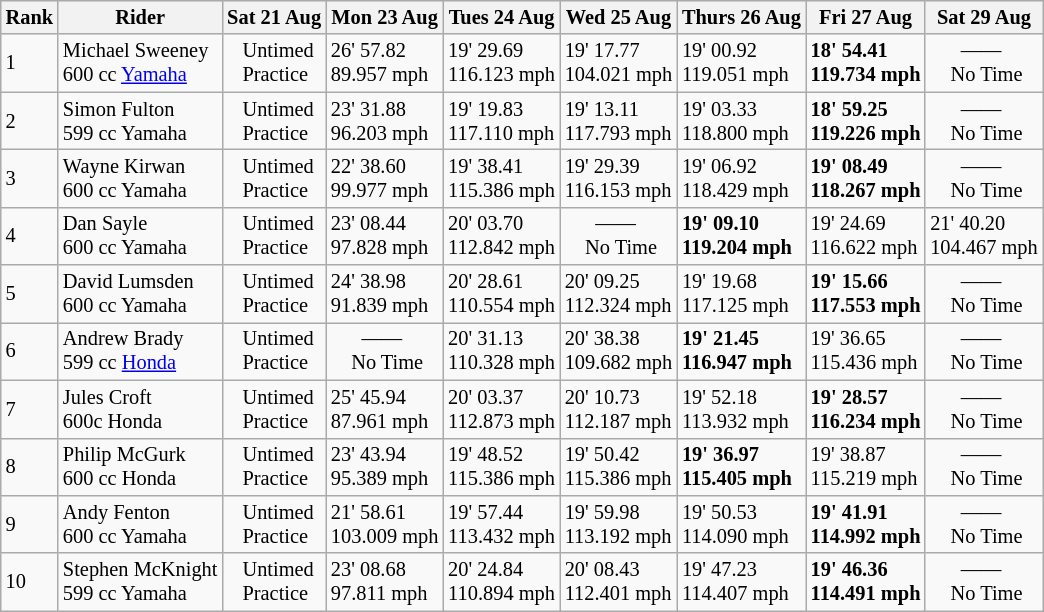<table class="wikitable" style="font-size: 85%;">
<tr style="background:#efefef;">
<th>Rank</th>
<th>Rider</th>
<th>Sat 21 Aug</th>
<th>Mon 23 Aug</th>
<th>Tues 24 Aug</th>
<th>Wed 25 Aug</th>
<th>Thurs 26 Aug</th>
<th>Fri 27 Aug</th>
<th>Sat 29 Aug</th>
</tr>
<tr>
<td>1</td>
<td> Michael Sweeney<br> 600 cc <a href='#'>Yamaha</a></td>
<td>   Untimed<br>   Practice</td>
<td>26' 57.82 <br> 89.957 mph</td>
<td>19' 29.69 <br> 116.123 mph</td>
<td>19' 17.77 <br> 104.021 mph</td>
<td>19' 00.92 <br> 119.051 mph</td>
<td><strong>18' 54.41 <br> 119.734 mph</strong></td>
<td>      ——<br>    No Time</td>
</tr>
<tr>
<td>2</td>
<td> Simon Fulton<br> 599 cc Yamaha</td>
<td>   Untimed<br>   Practice</td>
<td>23' 31.88 <br> 96.203 mph</td>
<td>19' 19.83 <br> 117.110 mph</td>
<td>19' 13.11 <br> 117.793 mph</td>
<td>19' 03.33 <br> 118.800 mph</td>
<td><strong>18' 59.25 <br> 119.226 mph</strong></td>
<td>      ——<br>    No Time</td>
</tr>
<tr>
<td>3</td>
<td> Wayne Kirwan<br> 600 cc Yamaha</td>
<td>   Untimed<br>   Practice</td>
<td>22' 38.60 <br> 99.977 mph</td>
<td>19' 38.41 <br> 115.386 mph</td>
<td>19' 29.39 <br> 116.153 mph</td>
<td>19' 06.92 <br> 118.429 mph</td>
<td><strong>19' 08.49 <br> 118.267 mph</strong></td>
<td>      ——<br>    No Time</td>
</tr>
<tr>
<td>4</td>
<td> Dan Sayle<br> 600 cc Yamaha</td>
<td>   Untimed<br>   Practice</td>
<td>23' 08.44 <br> 97.828 mph</td>
<td>20' 03.70 <br> 112.842 mph</td>
<td>      ——<br>    No Time</td>
<td><strong>19' 09.10 <br> 119.204 mph</strong></td>
<td>19' 24.69 <br> 116.622 mph</td>
<td>21' 40.20 <br> 104.467 mph</td>
</tr>
<tr>
<td>5</td>
<td> David Lumsden<br> 600 cc Yamaha</td>
<td>   Untimed<br>   Practice</td>
<td>24' 38.98 <br> 91.839 mph</td>
<td>20' 28.61 <br> 110.554 mph</td>
<td>20' 09.25 <br> 112.324 mph</td>
<td>19' 19.68 <br> 117.125 mph</td>
<td><strong>19' 15.66 <br> 117.553 mph</strong></td>
<td>      ——<br>    No Time</td>
</tr>
<tr>
<td>6</td>
<td> Andrew Brady<br> 599 cc <a href='#'>Honda</a></td>
<td>   Untimed<br>   Practice</td>
<td>      ——<br>    No Time</td>
<td>20' 31.13 <br> 110.328 mph</td>
<td>20' 38.38 <br> 109.682 mph</td>
<td><strong>19' 21.45 <br> 116.947 mph</strong></td>
<td>19' 36.65 <br> 115.436 mph</td>
<td>      ——<br>    No Time</td>
</tr>
<tr>
<td>7</td>
<td> Jules Croft<br> 600c Honda</td>
<td>   Untimed<br>   Practice</td>
<td>25' 45.94 <br> 87.961 mph</td>
<td>20' 03.37 <br> 112.873 mph</td>
<td>20' 10.73 <br> 112.187 mph</td>
<td>19' 52.18 <br> 113.932 mph</td>
<td><strong>19' 28.57 <br> 116.234 mph</strong></td>
<td>      ——<br>    No Time</td>
</tr>
<tr>
<td>8</td>
<td> Philip McGurk<br> 600 cc Honda</td>
<td>   Untimed<br>   Practice</td>
<td>23' 43.94 <br> 95.389 mph</td>
<td>19' 48.52 <br> 115.386 mph</td>
<td>19' 50.42 <br> 115.386 mph</td>
<td><strong>19' 36.97 <br> 115.405 mph</strong></td>
<td>19' 38.87 <br> 115.219 mph</td>
<td>      ——<br>    No Time</td>
</tr>
<tr>
<td>9</td>
<td> Andy Fenton<br> 600 cc Yamaha</td>
<td>   Untimed<br>   Practice</td>
<td>21' 58.61 <br> 103.009 mph</td>
<td>19' 57.44 <br> 113.432 mph</td>
<td>19' 59.98 <br> 113.192 mph</td>
<td>19' 50.53 <br> 114.090 mph</td>
<td><strong>19' 41.91 <br> 114.992 mph</strong></td>
<td>      ——<br>    No Time</td>
</tr>
<tr>
<td>10</td>
<td> Stephen McKnight<br> 599 cc Yamaha</td>
<td>   Untimed<br>   Practice</td>
<td>23' 08.68 <br> 97.811 mph</td>
<td>20' 24.84 <br> 110.894 mph</td>
<td>20' 08.43 <br> 112.401 mph</td>
<td>19' 47.23 <br> 114.407 mph</td>
<td><strong>19' 46.36 <br> 114.491 mph</strong></td>
<td>      ——<br>    No Time</td>
</tr>
</table>
